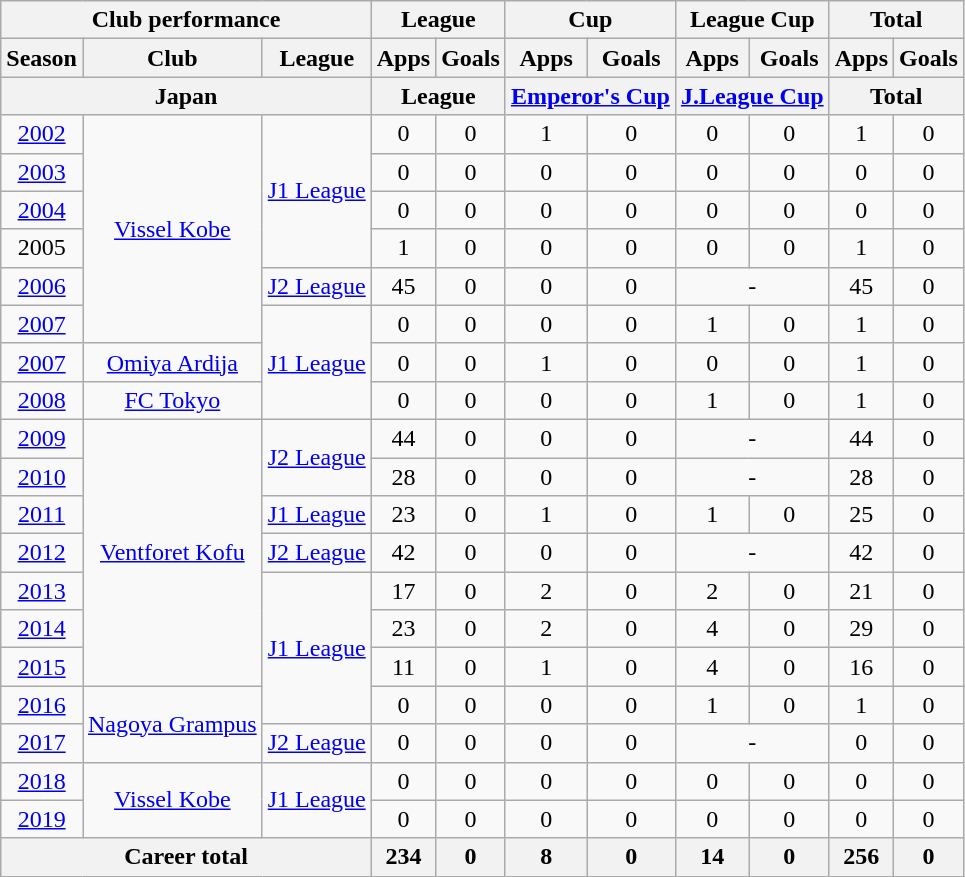<table class="wikitable" style="text-align:center;">
<tr>
<th colspan=3>Club performance</th>
<th colspan=2>League</th>
<th colspan=2>Cup</th>
<th colspan=2>League Cup</th>
<th colspan=2>Total</th>
</tr>
<tr>
<th>Season</th>
<th>Club</th>
<th>League</th>
<th>Apps</th>
<th>Goals</th>
<th>Apps</th>
<th>Goals</th>
<th>Apps</th>
<th>Goals</th>
<th>Apps</th>
<th>Goals</th>
</tr>
<tr>
<th colspan=3>Japan</th>
<th colspan=2>League</th>
<th colspan=2><a href='#'>Emperor's Cup</a></th>
<th colspan=2><a href='#'>J.League Cup</a></th>
<th colspan=2>Total</th>
</tr>
<tr>
<td><a href='#'>2002</a></td>
<td rowspan="6"><a href='#'>Vissel Kobe</a></td>
<td rowspan="4"><a href='#'>J1 League</a></td>
<td>0</td>
<td>0</td>
<td>1</td>
<td>0</td>
<td>0</td>
<td>0</td>
<td>1</td>
<td>0</td>
</tr>
<tr>
<td><a href='#'>2003</a></td>
<td>0</td>
<td>0</td>
<td>0</td>
<td>0</td>
<td>0</td>
<td>0</td>
<td>0</td>
<td>0</td>
</tr>
<tr>
<td><a href='#'>2004</a></td>
<td>0</td>
<td>0</td>
<td>0</td>
<td>0</td>
<td>0</td>
<td>0</td>
<td>0</td>
<td>0</td>
</tr>
<tr>
<td>2005</td>
<td>1</td>
<td>0</td>
<td>0</td>
<td>0</td>
<td>0</td>
<td>0</td>
<td>1</td>
<td>0</td>
</tr>
<tr>
<td><a href='#'>2006</a></td>
<td><a href='#'>J2 League</a></td>
<td>45</td>
<td>0</td>
<td>0</td>
<td>0</td>
<td colspan="2">-</td>
<td>45</td>
<td>0</td>
</tr>
<tr>
<td><a href='#'>2007</a></td>
<td rowspan="3"><a href='#'>J1 League</a></td>
<td>0</td>
<td>0</td>
<td>0</td>
<td>0</td>
<td>1</td>
<td>0</td>
<td>1</td>
<td>0</td>
</tr>
<tr>
<td><a href='#'>2007</a></td>
<td><a href='#'>Omiya Ardija</a></td>
<td>0</td>
<td>0</td>
<td>1</td>
<td>0</td>
<td>0</td>
<td>0</td>
<td>1</td>
<td>0</td>
</tr>
<tr>
<td><a href='#'>2008</a></td>
<td><a href='#'>FC Tokyo</a></td>
<td>0</td>
<td>0</td>
<td>0</td>
<td>0</td>
<td>1</td>
<td>0</td>
<td>1</td>
<td>0</td>
</tr>
<tr>
<td><a href='#'>2009</a></td>
<td rowspan="7"><a href='#'>Ventforet Kofu</a></td>
<td rowspan="2"><a href='#'>J2 League</a></td>
<td>44</td>
<td>0</td>
<td>0</td>
<td>0</td>
<td colspan="2">-</td>
<td>44</td>
<td>0</td>
</tr>
<tr>
<td><a href='#'>2010</a></td>
<td>28</td>
<td>0</td>
<td>0</td>
<td>0</td>
<td colspan="2">-</td>
<td>28</td>
<td>0</td>
</tr>
<tr>
<td><a href='#'>2011</a></td>
<td><a href='#'>J1 League</a></td>
<td>23</td>
<td>0</td>
<td>1</td>
<td>0</td>
<td>1</td>
<td>0</td>
<td>25</td>
<td>0</td>
</tr>
<tr>
<td><a href='#'>2012</a></td>
<td><a href='#'>J2 League</a></td>
<td>42</td>
<td>0</td>
<td>0</td>
<td>0</td>
<td colspan="2">-</td>
<td>42</td>
<td>0</td>
</tr>
<tr>
<td><a href='#'>2013</a></td>
<td rowspan="4"><a href='#'>J1 League</a></td>
<td>17</td>
<td>0</td>
<td>2</td>
<td>0</td>
<td>2</td>
<td>0</td>
<td>21</td>
<td>0</td>
</tr>
<tr>
<td><a href='#'>2014</a></td>
<td>23</td>
<td>0</td>
<td>2</td>
<td>0</td>
<td>4</td>
<td>0</td>
<td>29</td>
<td>0</td>
</tr>
<tr>
<td><a href='#'>2015</a></td>
<td>11</td>
<td>0</td>
<td>1</td>
<td>0</td>
<td>4</td>
<td>0</td>
<td>16</td>
<td>0</td>
</tr>
<tr>
<td><a href='#'>2016</a></td>
<td rowspan="2"><a href='#'>Nagoya Grampus</a></td>
<td>0</td>
<td>0</td>
<td>0</td>
<td>0</td>
<td>1</td>
<td>0</td>
<td>1</td>
<td>0</td>
</tr>
<tr>
<td><a href='#'>2017</a></td>
<td><a href='#'>J2 League</a></td>
<td>0</td>
<td>0</td>
<td>0</td>
<td>0</td>
<td colspan="2">-</td>
<td>0</td>
<td>0</td>
</tr>
<tr>
<td><a href='#'>2018</a></td>
<td rowspan="2"><a href='#'>Vissel Kobe</a></td>
<td rowspan="2"><a href='#'>J1 League</a></td>
<td>0</td>
<td>0</td>
<td>0</td>
<td>0</td>
<td>0</td>
<td>0</td>
<td>0</td>
<td>0</td>
</tr>
<tr>
<td><a href='#'>2019</a></td>
<td>0</td>
<td>0</td>
<td>0</td>
<td>0</td>
<td>0</td>
<td>0</td>
<td>0</td>
<td>0</td>
</tr>
<tr>
<th colspan=3>Career total</th>
<th>234</th>
<th>0</th>
<th>8</th>
<th>0</th>
<th>14</th>
<th>0</th>
<th>256</th>
<th>0</th>
</tr>
</table>
